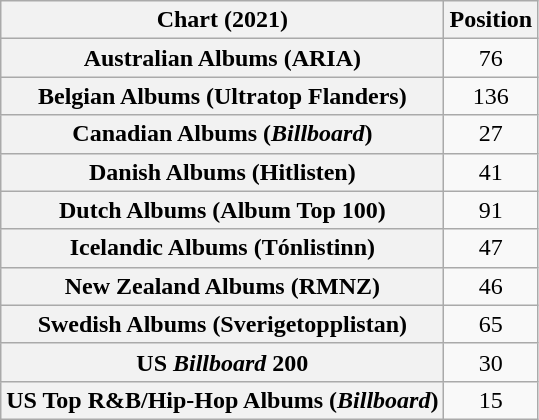<table class="wikitable sortable plainrowheaders" style="text-align:center">
<tr>
<th scope="col">Chart (2021)</th>
<th scope="col">Position</th>
</tr>
<tr>
<th scope="row">Australian Albums (ARIA)</th>
<td>76</td>
</tr>
<tr>
<th scope="row">Belgian Albums (Ultratop Flanders)</th>
<td>136</td>
</tr>
<tr>
<th scope="row">Canadian Albums (<em>Billboard</em>)</th>
<td>27</td>
</tr>
<tr>
<th scope="row">Danish Albums (Hitlisten)</th>
<td>41</td>
</tr>
<tr>
<th scope="row">Dutch Albums (Album Top 100)</th>
<td>91</td>
</tr>
<tr>
<th scope="row">Icelandic Albums (Tónlistinn)</th>
<td>47</td>
</tr>
<tr>
<th scope="row">New Zealand Albums (RMNZ)</th>
<td>46</td>
</tr>
<tr>
<th scope="row">Swedish Albums (Sverigetopplistan)</th>
<td>65</td>
</tr>
<tr>
<th scope="row">US <em>Billboard</em> 200</th>
<td>30</td>
</tr>
<tr>
<th scope="row">US Top R&B/Hip-Hop Albums (<em>Billboard</em>)</th>
<td>15</td>
</tr>
</table>
